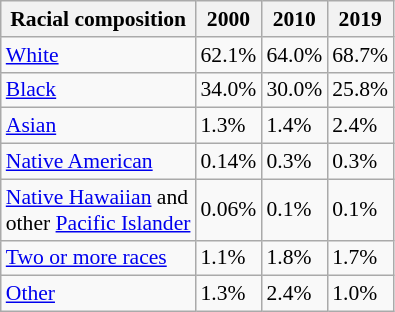<table class="wikitable sortable collapsible" style="font-size: 90%;">
<tr>
<th>Racial composition</th>
<th>2000</th>
<th>2010</th>
<th>2019</th>
</tr>
<tr>
<td><a href='#'>White</a></td>
<td>62.1%</td>
<td>64.0%</td>
<td>68.7%</td>
</tr>
<tr>
<td><a href='#'>Black</a></td>
<td>34.0%</td>
<td>30.0%</td>
<td>25.8%</td>
</tr>
<tr>
<td><a href='#'>Asian</a></td>
<td>1.3%</td>
<td>1.4%</td>
<td>2.4%</td>
</tr>
<tr>
<td><a href='#'>Native American</a></td>
<td>0.14%</td>
<td>0.3%</td>
<td>0.3%</td>
</tr>
<tr>
<td><a href='#'>Native Hawaiian</a> and<br>other <a href='#'>Pacific Islander</a></td>
<td>0.06%</td>
<td>0.1%</td>
<td>0.1%</td>
</tr>
<tr>
<td><a href='#'>Two or more races</a></td>
<td>1.1%</td>
<td>1.8%</td>
<td>1.7%</td>
</tr>
<tr>
<td><a href='#'>Other</a></td>
<td>1.3%</td>
<td>2.4%</td>
<td>1.0%</td>
</tr>
</table>
